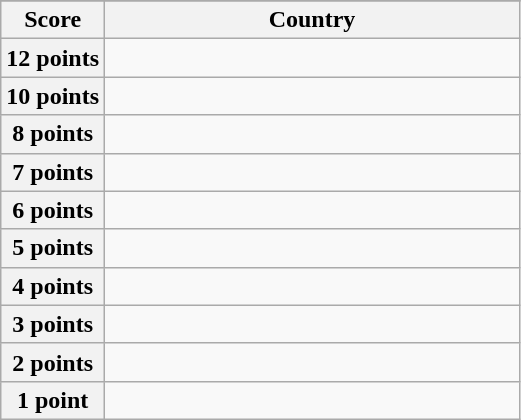<table class="wikitable">
<tr>
</tr>
<tr>
<th scope="col" width="20%">Score</th>
<th scope="col">Country</th>
</tr>
<tr>
<th scope="row">12 points</th>
<td></td>
</tr>
<tr>
<th scope="row">10 points</th>
<td></td>
</tr>
<tr>
<th scope="row">8 points</th>
<td></td>
</tr>
<tr>
<th scope="row">7 points</th>
<td></td>
</tr>
<tr>
<th scope="row">6 points</th>
<td></td>
</tr>
<tr>
<th scope="row">5 points</th>
<td></td>
</tr>
<tr>
<th scope="row">4 points</th>
<td></td>
</tr>
<tr>
<th scope="row">3 points</th>
<td></td>
</tr>
<tr>
<th scope="row">2 points</th>
<td></td>
</tr>
<tr>
<th scope="row">1 point</th>
<td></td>
</tr>
</table>
